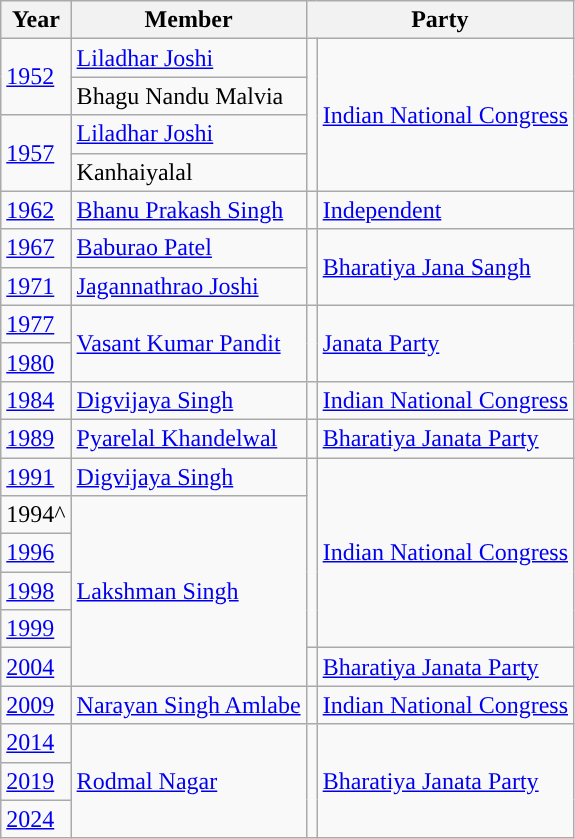<table class="wikitable">
<tr>
<th>Year</th>
<th>Member</th>
<th colspan="2">Party</th>
</tr>
<tr>
<td rowspan="2"><a href='#'>1952</a></td>
<td><a href='#'>Liladhar Joshi</a></td>
<td rowspan="4" style="background-color: "></td>
<td rowspan="4"><a href='#'>Indian National Congress</a></td>
</tr>
<tr>
<td>Bhagu Nandu Malvia</td>
</tr>
<tr>
<td rowspan="2"><a href='#'>1957</a></td>
<td><a href='#'>Liladhar Joshi</a></td>
</tr>
<tr>
<td>Kanhaiyalal</td>
</tr>
<tr>
<td><a href='#'>1962</a></td>
<td><a href='#'>Bhanu Prakash Singh</a></td>
<td style="background-color: "></td>
<td><a href='#'>Independent</a></td>
</tr>
<tr>
<td><a href='#'>1967</a></td>
<td><a href='#'>Baburao Patel</a></td>
<td rowspan="2" style="background-color: "></td>
<td rowspan="2"><a href='#'>Bharatiya Jana Sangh</a></td>
</tr>
<tr>
<td><a href='#'>1971</a></td>
<td><a href='#'>Jagannathrao Joshi</a></td>
</tr>
<tr>
<td><a href='#'>1977</a></td>
<td rowspan="2"><a href='#'>Vasant Kumar Pandit</a></td>
<td rowspan="2" style="background-color: "></td>
<td rowspan="2"><a href='#'>Janata Party</a></td>
</tr>
<tr>
<td><a href='#'>1980</a></td>
</tr>
<tr>
<td><a href='#'>1984</a></td>
<td><a href='#'>Digvijaya Singh</a></td>
<td style="background-color: "></td>
<td><a href='#'>Indian National Congress</a></td>
</tr>
<tr>
<td><a href='#'>1989</a></td>
<td><a href='#'>Pyarelal Khandelwal</a></td>
<td style="background-color: "></td>
<td><a href='#'>Bharatiya Janata Party</a></td>
</tr>
<tr>
<td><a href='#'>1991</a></td>
<td><a href='#'>Digvijaya Singh</a></td>
<td rowspan="5" style="background-color: "></td>
<td rowspan="5"><a href='#'>Indian National Congress</a></td>
</tr>
<tr>
<td>1994^</td>
<td rowspan="5"><a href='#'>Lakshman Singh</a></td>
</tr>
<tr>
<td><a href='#'>1996</a></td>
</tr>
<tr>
<td><a href='#'>1998</a></td>
</tr>
<tr>
<td><a href='#'>1999</a></td>
</tr>
<tr>
<td><a href='#'>2004</a></td>
<td style="background-color: "></td>
<td><a href='#'>Bharatiya Janata Party</a></td>
</tr>
<tr>
<td><a href='#'>2009</a></td>
<td><a href='#'>Narayan Singh Amlabe</a></td>
<td style="background-color: "></td>
<td><a href='#'>Indian National Congress</a></td>
</tr>
<tr>
<td><a href='#'>2014</a></td>
<td rowspan="3"><a href='#'>Rodmal Nagar</a></td>
<td rowspan="3" style="background-color: "></td>
<td rowspan="3"><a href='#'>Bharatiya Janata Party</a></td>
</tr>
<tr>
<td><a href='#'>2019</a></td>
</tr>
<tr>
<td><a href='#'>2024</a></td>
</tr>
</table>
